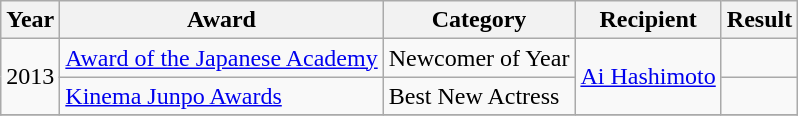<table class="wikitable plainrowheaders sortable">
<tr>
<th scope="col">Year</th>
<th scope="col">Award</th>
<th scope="col">Category</th>
<th scope="col">Recipient</th>
<th scope="col">Result</th>
</tr>
<tr>
<td rowspan="2">2013</td>
<td><a href='#'>Award of the Japanese Academy</a></td>
<td>Newcomer of Year</td>
<td rowspan="2"><a href='#'>Ai Hashimoto</a></td>
<td></td>
</tr>
<tr>
<td><a href='#'>Kinema Junpo Awards</a></td>
<td>Best New Actress</td>
<td></td>
</tr>
<tr>
</tr>
</table>
